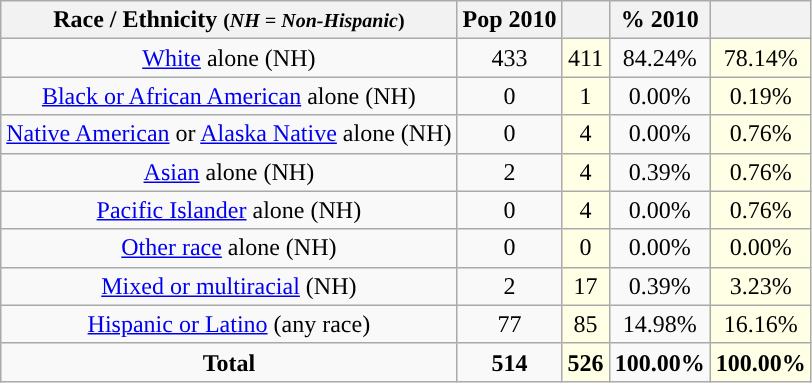<table class="wikitable" style="text-align:center;">
<tr>
<th>Race / Ethnicity <small>(<em>NH = Non-Hispanic</em>)</small></th>
<th>Pop 2010</th>
<th></th>
<th>% 2010</th>
<th></th>
</tr>
<tr>
<td><a href='#'>White</a> alone (NH)</td>
<td>433</td>
<td style='background: #ffffe6;'>411</td>
<td>84.24%</td>
<td style='background: #ffffe6;'>78.14%</td>
</tr>
<tr>
<td><a href='#'>Black or African American</a> alone (NH)</td>
<td>0</td>
<td style='background: #ffffe6;'>1</td>
<td>0.00%</td>
<td style='background: #ffffe6;'>0.19%</td>
</tr>
<tr>
<td><a href='#'>Native American</a> or <a href='#'>Alaska Native</a> alone (NH)</td>
<td>0</td>
<td style='background: #ffffe6;'>4</td>
<td>0.00%</td>
<td style='background: #ffffe6;'>0.76%</td>
</tr>
<tr>
<td><a href='#'>Asian</a> alone (NH)</td>
<td>2</td>
<td style='background: #ffffe6;'>4</td>
<td>0.39%</td>
<td style='background: #ffffe6;'>0.76%</td>
</tr>
<tr>
<td><a href='#'>Pacific Islander</a> alone (NH)</td>
<td>0</td>
<td style='background: #ffffe6;'>4</td>
<td>0.00%</td>
<td style='background: #ffffe6;'>0.76%</td>
</tr>
<tr>
<td><a href='#'>Other race</a> alone (NH)</td>
<td>0</td>
<td style='background: #ffffe6;'>0</td>
<td>0.00%</td>
<td style='background: #ffffe6;'>0.00%</td>
</tr>
<tr>
<td><a href='#'>Mixed or multiracial</a> (NH)</td>
<td>2</td>
<td style='background: #ffffe6;'>17</td>
<td>0.39%</td>
<td style='background: #ffffe6;'>3.23%</td>
</tr>
<tr>
<td><a href='#'>Hispanic or Latino</a> (any race)</td>
<td>77</td>
<td style='background: #ffffe6;'>85</td>
<td>14.98%</td>
<td style='background: #ffffe6;'>16.16%</td>
</tr>
<tr>
<td><strong>Total</strong></td>
<td><strong>514</strong></td>
<td style='background: #ffffe6;'><strong>526</strong></td>
<td><strong>100.00%</strong></td>
<td style='background: #ffffe6;'><strong>100.00%</strong></td>
</tr>
</table>
